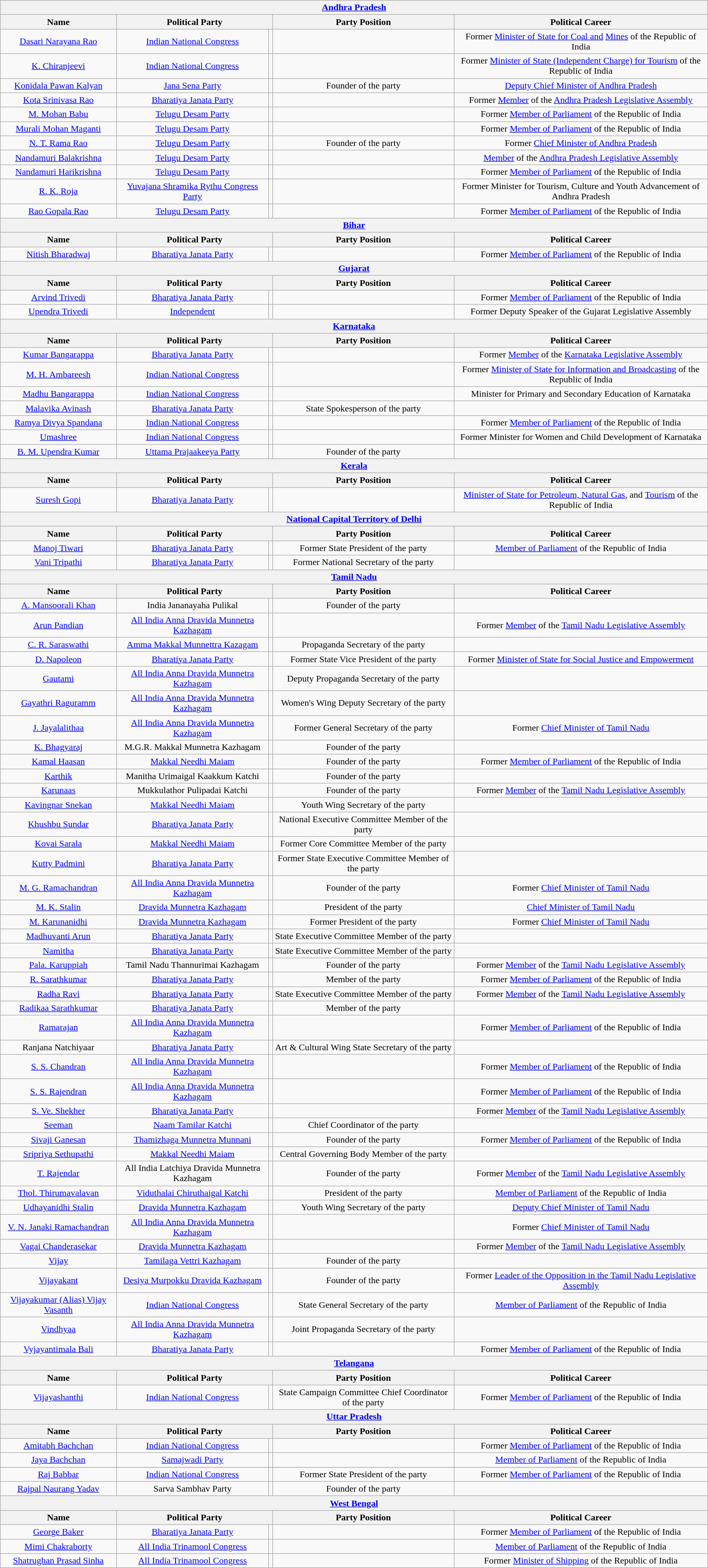<table class="wikitable" style="text-align:center;">
<tr>
<th colspan=5><strong><a href='#'>Andhra Pradesh</a></strong></th>
</tr>
<tr>
<th>Name</th>
<th colspan=2>Political Party</th>
<th>Party Position</th>
<th>Political Career</th>
</tr>
<tr>
<td><a href='#'>Dasari Narayana Rao</a></td>
<td><a href='#'>Indian National Congress</a></td>
<td></td>
<td></td>
<td>Former <a href='#'>Minister of State for Coal and</a> <a href='#'>Mines</a> of the Republic of India</td>
</tr>
<tr>
<td><a href='#'>K. Chiranjeevi</a></td>
<td><a href='#'>Indian National Congress</a></td>
<td></td>
<td></td>
<td>Former <a href='#'>Minister of State (Independent Charge) for Tourism</a> of the Republic of India</td>
</tr>
<tr>
<td><a href='#'>Konidala Pawan Kalyan</a></td>
<td><a href='#'>Jana Sena Party</a></td>
<td></td>
<td>Founder of the party</td>
<td><a href='#'>Deputy Chief Minister of Andhra Pradesh</a></td>
</tr>
<tr>
<td><a href='#'>Kota Srinivasa Rao</a></td>
<td><a href='#'>Bharatiya Janata Party</a></td>
<td></td>
<td></td>
<td>Former <a href='#'>Member</a> of the <a href='#'>Andhra Pradesh Legislative Assembly</a></td>
</tr>
<tr>
<td><a href='#'>M. Mohan Babu</a></td>
<td><a href='#'>Telugu Desam Party</a></td>
<td></td>
<td></td>
<td>Former <a href='#'>Member of Parliament</a> of the Republic of India</td>
</tr>
<tr>
<td><a href='#'>Murali Mohan Maganti</a></td>
<td><a href='#'>Telugu Desam Party</a></td>
<td></td>
<td></td>
<td>Former <a href='#'>Member of Parliament</a> of the Republic of India</td>
</tr>
<tr>
<td><a href='#'>N. T. Rama Rao</a></td>
<td><a href='#'>Telugu Desam Party</a></td>
<td></td>
<td>Founder of the party</td>
<td>Former <a href='#'>Chief Minister of Andhra Pradesh</a></td>
</tr>
<tr>
<td><a href='#'>Nandamuri Balakrishna</a></td>
<td><a href='#'>Telugu Desam Party</a></td>
<td></td>
<td></td>
<td><a href='#'>Member</a> of the <a href='#'>Andhra Pradesh Legislative Assembly</a></td>
</tr>
<tr>
<td><a href='#'>Nandamuri Harikrishna</a></td>
<td><a href='#'>Telugu Desam Party</a></td>
<td></td>
<td></td>
<td>Former <a href='#'>Member of Parliament</a> of the Republic of India</td>
</tr>
<tr>
<td><a href='#'>R. K. Roja</a></td>
<td><a href='#'>Yuvajana Shramika Rythu Congress Party</a></td>
<td></td>
<td></td>
<td>Former Minister for Tourism, Culture and Youth Advancement of Andhra Pradesh</td>
</tr>
<tr>
<td><a href='#'>Rao Gopala Rao</a></td>
<td><a href='#'>Telugu Desam Party</a></td>
<td></td>
<td></td>
<td>Former <a href='#'>Member of Parliament</a> of the Republic of India</td>
</tr>
<tr>
<th colspan=5><strong><a href='#'>Bihar</a></strong></th>
</tr>
<tr>
<th>Name</th>
<th colspan=2>Political Party</th>
<th>Party Position</th>
<th>Political Career</th>
</tr>
<tr>
<td><a href='#'>Nitish Bharadwaj</a></td>
<td><a href='#'>Bharatiya Janata Party</a></td>
<td></td>
<td></td>
<td>Former <a href='#'>Member of Parliament</a> of the Republic of India</td>
</tr>
<tr>
<th colspan=5><strong><a href='#'>Gujarat</a></strong></th>
</tr>
<tr>
<th>Name</th>
<th colspan=2>Political Party</th>
<th>Party Position</th>
<th>Political Career</th>
</tr>
<tr>
<td><a href='#'>Arvind Trivedi</a></td>
<td><a href='#'>Bharatiya Janata Party</a></td>
<td></td>
<td></td>
<td>Former <a href='#'>Member of Parliament</a> of the Republic of India</td>
</tr>
<tr>
<td><a href='#'>Upendra Trivedi</a></td>
<td><a href='#'>Independent</a></td>
<td></td>
<td></td>
<td>Former Deputy Speaker of the Gujarat Legislative Assembly</td>
</tr>
<tr>
<th colspan=5><strong><a href='#'>Karnataka</a></strong></th>
</tr>
<tr>
<th>Name</th>
<th colspan=2>Political Party</th>
<th>Party Position</th>
<th>Political Career</th>
</tr>
<tr>
<td><a href='#'>Kumar Bangarappa</a></td>
<td><a href='#'>Bharatiya Janata Party</a></td>
<td></td>
<td></td>
<td>Former <a href='#'>Member</a> of the <a href='#'>Karnataka Legislative Assembly</a></td>
</tr>
<tr>
<td><a href='#'>M. H. Ambareesh</a></td>
<td><a href='#'>Indian National Congress</a></td>
<td></td>
<td></td>
<td>Former <a href='#'>Minister of State for Information and Broadcasting</a> of the Republic of India</td>
</tr>
<tr>
<td><a href='#'>Madhu Bangarappa</a></td>
<td><a href='#'>Indian National Congress</a></td>
<td></td>
<td></td>
<td>Minister for Primary and Secondary Education of Karnataka</td>
</tr>
<tr>
<td><a href='#'>Malavika Avinash</a></td>
<td><a href='#'>Bharatiya Janata Party</a></td>
<td></td>
<td>State Spokesperson of the party</td>
<td></td>
</tr>
<tr>
<td><a href='#'>Ramya Divya Spandana</a></td>
<td><a href='#'>Indian National Congress</a></td>
<td></td>
<td></td>
<td>Former <a href='#'>Member of Parliament</a> of the Republic of India</td>
</tr>
<tr>
<td><a href='#'>Umashree</a></td>
<td><a href='#'>Indian National Congress</a></td>
<td></td>
<td></td>
<td>Former Minister for Women and Child Development of Karnataka</td>
</tr>
<tr>
<td><a href='#'>B. M. Upendra Kumar</a></td>
<td><a href='#'>Uttama Prajaakeeya Party</a></td>
<td></td>
<td>Founder of the party</td>
<td></td>
</tr>
<tr>
<th colspan=5><strong><a href='#'>Kerala</a></strong></th>
</tr>
<tr>
<th>Name</th>
<th colspan=2>Political Party</th>
<th>Party Position</th>
<th>Political Career</th>
</tr>
<tr>
<td><a href='#'>Suresh Gopi</a></td>
<td><a href='#'>Bharatiya Janata Party</a></td>
<td></td>
<td></td>
<td><a href='#'>Minister of State for Petroleum, Natural Gas</a>, and <a href='#'>Tourism</a> of the Republic of India</td>
</tr>
<tr>
<th colspan=5><strong><a href='#'>National Capital Territory of Delhi</a></strong></th>
</tr>
<tr>
<th>Name</th>
<th colspan=2>Political Party</th>
<th>Party Position</th>
<th>Political Career</th>
</tr>
<tr>
<td><a href='#'>Manoj Tiwari</a></td>
<td><a href='#'>Bharatiya Janata Party</a></td>
<td></td>
<td>Former State President of the party</td>
<td><a href='#'>Member of Parliament</a> of the Republic of India</td>
</tr>
<tr>
<td><a href='#'>Vani Tripathi</a></td>
<td><a href='#'>Bharatiya Janata Party</a></td>
<td></td>
<td>Former National Secretary of the party</td>
<td></td>
</tr>
<tr>
<th colspan=5><strong><a href='#'>Tamil Nadu</a></strong></th>
</tr>
<tr>
<th>Name</th>
<th colspan=2>Political Party</th>
<th>Party Position</th>
<th>Political Career</th>
</tr>
<tr>
<td><a href='#'>A. Mansoorali Khan</a></td>
<td>India Jananayaha Pulikal</td>
<td></td>
<td>Founder of the party</td>
<td></td>
</tr>
<tr>
<td><a href='#'>Arun Pandian</a></td>
<td><a href='#'>All India Anna Dravida Munnetra Kazhagam</a></td>
<td></td>
<td></td>
<td>Former <a href='#'>Member</a> of the <a href='#'>Tamil Nadu Legislative Assembly</a></td>
</tr>
<tr>
<td><a href='#'>C. R. Saraswathi</a></td>
<td><a href='#'>Amma Makkal Munnettra Kazagam</a></td>
<td></td>
<td>Propaganda Secretary of the party</td>
<td></td>
</tr>
<tr>
<td><a href='#'>D. Napoleon</a></td>
<td><a href='#'>Bharatiya Janata Party</a></td>
<td></td>
<td>Former State Vice President of the party</td>
<td>Former <a href='#'>Minister of State for Social Justice and Empowerment</a></td>
</tr>
<tr>
<td><a href='#'>Gautami</a></td>
<td><a href='#'>All India Anna Dravida Munnetra Kazhagam</a></td>
<td></td>
<td>Deputy Propaganda Secretary of the party</td>
<td></td>
</tr>
<tr>
<td><a href='#'>Gayathri Raguramm</a></td>
<td><a href='#'>All India Anna Dravida Munnetra Kazhagam</a></td>
<td></td>
<td>Women's Wing Deputy Secretary of the party</td>
<td></td>
</tr>
<tr>
<td><a href='#'>J. Jayalalithaa</a></td>
<td><a href='#'>All India Anna Dravida Munnetra Kazhagam</a></td>
<td></td>
<td>Former General Secretary of the party</td>
<td>Former <a href='#'>Chief Minister of Tamil Nadu</a></td>
</tr>
<tr>
<td><a href='#'>K. Bhagyaraj</a></td>
<td>M.G.R. Makkal Munnetra Kazhagam</td>
<td></td>
<td>Founder of the party</td>
<td></td>
</tr>
<tr>
<td><a href='#'>Kamal Haasan</a></td>
<td><a href='#'>Makkal Needhi Maiam</a></td>
<td></td>
<td>Founder of the party</td>
<td>Former <a href='#'>Member of Parliament</a> of the Republic of India</td>
</tr>
<tr>
<td><a href='#'>Karthik</a></td>
<td>Manitha Urimaigal Kaakkum Katchi</td>
<td></td>
<td>Founder of the party</td>
<td></td>
</tr>
<tr>
<td><a href='#'>Karunaas</a></td>
<td>Mukkulathor Pulipadai Katchi</td>
<td></td>
<td>Founder of the party</td>
<td>Former <a href='#'>Member</a> of the <a href='#'>Tamil Nadu Legislative Assembly</a></td>
</tr>
<tr>
<td><a href='#'>Kavingnar Snekan</a></td>
<td><a href='#'>Makkal Needhi Maiam</a></td>
<td></td>
<td>Youth Wing Secretary of the party</td>
<td></td>
</tr>
<tr>
<td><a href='#'>Khushbu Sundar</a></td>
<td><a href='#'>Bharatiya Janata Party</a></td>
<td></td>
<td>National Executive Committee Member of the party</td>
<td></td>
</tr>
<tr>
<td><a href='#'>Kovai Sarala</a></td>
<td><a href='#'>Makkal Needhi Maiam</a></td>
<td></td>
<td>Former Core Committee Member of the party</td>
<td></td>
</tr>
<tr>
<td><a href='#'>Kutty Padmini</a></td>
<td><a href='#'>Bharatiya Janata Party</a></td>
<td></td>
<td>Former State Executive Committee Member of the party</td>
<td></td>
</tr>
<tr>
<td><a href='#'>M. G. Ramachandran</a></td>
<td><a href='#'>All India Anna Dravida Munnetra Kazhagam</a></td>
<td></td>
<td>Founder of the party</td>
<td>Former <a href='#'>Chief Minister of Tamil Nadu</a></td>
</tr>
<tr>
<td><a href='#'>M. K. Stalin</a></td>
<td><a href='#'>Dravida Munnetra Kazhagam</a></td>
<td></td>
<td>President of the party</td>
<td><a href='#'>Chief Minister of Tamil Nadu</a></td>
</tr>
<tr>
<td><a href='#'>M. Karunanidhi</a></td>
<td><a href='#'>Dravida Munnetra Kazhagam</a></td>
<td></td>
<td>Former President of the party</td>
<td>Former <a href='#'>Chief Minister of Tamil Nadu</a></td>
</tr>
<tr>
<td><a href='#'>Madhuvanti Arun</a></td>
<td><a href='#'>Bharatiya Janata Party</a></td>
<td></td>
<td>State Executive Committee Member of the party</td>
<td></td>
</tr>
<tr>
<td><a href='#'>Namitha</a></td>
<td><a href='#'>Bharatiya Janata Party</a></td>
<td></td>
<td>State Executive Committee Member of the party</td>
<td></td>
</tr>
<tr>
<td><a href='#'>Pala. Karuppiah</a></td>
<td>Tamil Nadu Thannurimai Kazhagam</td>
<td></td>
<td>Founder of the party</td>
<td>Former <a href='#'>Member</a> of the <a href='#'>Tamil Nadu Legislative Assembly</a></td>
</tr>
<tr>
<td><a href='#'>R. Sarathkumar</a></td>
<td><a href='#'>Bharatiya Janata Party</a></td>
<td></td>
<td>Member of the party</td>
<td>Former <a href='#'>Member of Parliament</a> of the Republic of India</td>
</tr>
<tr>
<td><a href='#'>Radha Ravi</a></td>
<td><a href='#'>Bharatiya Janata Party</a></td>
<td></td>
<td>State Executive Committee Member of the party</td>
<td>Former <a href='#'>Member</a> of the <a href='#'>Tamil Nadu Legislative Assembly</a></td>
</tr>
<tr>
<td><a href='#'>Radikaa Sarathkumar</a></td>
<td><a href='#'>Bharatiya Janata Party</a></td>
<td></td>
<td>Member of the party</td>
<td></td>
</tr>
<tr>
<td><a href='#'>Ramarajan</a></td>
<td><a href='#'>All India Anna Dravida Munnetra Kazhagam</a></td>
<td></td>
<td></td>
<td>Former <a href='#'>Member of Parliament</a> of the Republic of India</td>
</tr>
<tr>
<td>Ranjana Natchiyaar</td>
<td><a href='#'>Bharatiya Janata Party</a></td>
<td></td>
<td>Art & Cultural Wing State Secretary of the party</td>
<td></td>
</tr>
<tr>
<td><a href='#'>S. S. Chandran</a></td>
<td><a href='#'>All India Anna Dravida Munnetra Kazhagam</a></td>
<td></td>
<td></td>
<td>Former <a href='#'>Member of Parliament</a> of the Republic of India</td>
</tr>
<tr>
<td><a href='#'>S. S. Rajendran</a></td>
<td><a href='#'>All India Anna Dravida Munnetra Kazhagam</a></td>
<td></td>
<td></td>
<td>Former <a href='#'>Member of Parliament</a> of the Republic of India</td>
</tr>
<tr>
<td><a href='#'>S. Ve. Shekher</a></td>
<td><a href='#'>Bharatiya Janata Party</a></td>
<td></td>
<td></td>
<td>Former <a href='#'>Member</a> of the <a href='#'>Tamil Nadu Legislative Assembly</a></td>
</tr>
<tr>
<td><a href='#'>Seeman</a></td>
<td><a href='#'>Naam Tamilar Katchi</a></td>
<td></td>
<td>Chief Coordinator of the party</td>
<td></td>
</tr>
<tr>
<td><a href='#'>Sivaji Ganesan</a></td>
<td><a href='#'>Thamizhaga Munnetra Munnani</a></td>
<td></td>
<td>Founder of the party</td>
<td>Former <a href='#'>Member of Parliament</a> of the Republic of India</td>
</tr>
<tr>
<td><a href='#'>Sripriya Sethupathi</a></td>
<td><a href='#'>Makkal Needhi Maiam</a></td>
<td></td>
<td>Central Governing Body Member of the party</td>
<td></td>
</tr>
<tr>
<td><a href='#'>T. Rajendar</a></td>
<td>All India Latchiya Dravida Munnetra Kazhagam</td>
<td></td>
<td>Founder of the party</td>
<td>Former <a href='#'>Member</a> of the <a href='#'>Tamil Nadu Legislative Assembly</a></td>
</tr>
<tr>
<td><a href='#'>Thol. Thirumavalavan</a></td>
<td><a href='#'>Viduthalai Chiruthaigal Katchi</a></td>
<td></td>
<td>President of the party</td>
<td><a href='#'>Member of Parliament</a> of the Republic of India</td>
</tr>
<tr>
<td><a href='#'>Udhayanidhi Stalin</a></td>
<td><a href='#'>Dravida Munnetra Kazhagam</a></td>
<td></td>
<td>Youth Wing Secretary of the party</td>
<td><a href='#'>Deputy Chief Minister of Tamil Nadu</a></td>
</tr>
<tr>
<td><a href='#'>V. N. Janaki Ramachandran</a></td>
<td><a href='#'>All India Anna Dravida Munnetra Kazhagam</a></td>
<td></td>
<td></td>
<td>Former <a href='#'>Chief Minister of Tamil Nadu</a></td>
</tr>
<tr>
<td><a href='#'>Vagai Chanderasekar</a></td>
<td><a href='#'>Dravida Munnetra Kazhagam</a></td>
<td></td>
<td></td>
<td>Former <a href='#'>Member</a> of the <a href='#'>Tamil Nadu Legislative Assembly</a></td>
</tr>
<tr>
<td><a href='#'>Vijay</a></td>
<td><a href='#'>Tamilaga Vettri Kazhagam</a></td>
<td></td>
<td>Founder of the party</td>
<td></td>
</tr>
<tr>
<td><a href='#'>Vijayakant</a></td>
<td><a href='#'>Desiya Murpokku Dravida Kazhagam</a></td>
<td></td>
<td>Founder of the party</td>
<td>Former <a href='#'>Leader of the Opposition in the Tamil Nadu Legislative Assembly</a></td>
</tr>
<tr>
<td><a href='#'>Vijayakumar (Alias) Vijay Vasanth</a></td>
<td><a href='#'>Indian National Congress</a></td>
<td></td>
<td>State General Secretary of the party</td>
<td><a href='#'>Member of Parliament</a> of the Republic of India</td>
</tr>
<tr>
<td><a href='#'>Vindhyaa</a></td>
<td><a href='#'>All India Anna Dravida Munnetra Kazhagam</a></td>
<td></td>
<td>Joint Propaganda Secretary of the party</td>
<td></td>
</tr>
<tr>
<td><a href='#'>Vyjayantimala Bali</a></td>
<td><a href='#'>Bharatiya Janata Party</a></td>
<td></td>
<td></td>
<td>Former <a href='#'>Member of Parliament</a> of the Republic of India</td>
</tr>
<tr>
<th colspan=5><strong><a href='#'>Telangana</a></strong></th>
</tr>
<tr>
<th>Name</th>
<th colspan=2>Political Party</th>
<th>Party Position</th>
<th>Political Career</th>
</tr>
<tr>
<td><a href='#'>Vijayashanthi</a></td>
<td><a href='#'>Indian National Congress</a></td>
<td></td>
<td>State Campaign Committee Chief Coordinator of the party</td>
<td>Former <a href='#'>Member of Parliament</a> of the Republic of India</td>
</tr>
<tr>
<th colspan=5><strong><a href='#'>Uttar Pradesh</a></strong></th>
</tr>
<tr>
<th>Name</th>
<th colspan=2>Political Party</th>
<th>Party Position</th>
<th>Political Career</th>
</tr>
<tr>
<td><a href='#'>Amitabh Bachchan</a></td>
<td><a href='#'>Indian National Congress</a></td>
<td></td>
<td></td>
<td>Former <a href='#'>Member of Parliament</a> of the Republic of India</td>
</tr>
<tr>
<td><a href='#'>Jaya Bachchan</a></td>
<td><a href='#'>Samajwadi Party</a></td>
<td></td>
<td></td>
<td><a href='#'>Member of Parliament</a> of the Republic of India</td>
</tr>
<tr>
</tr>
<tr>
<td><a href='#'>Raj Babbar</a></td>
<td><a href='#'>Indian National Congress</a></td>
<td></td>
<td>Former State President of the party</td>
<td>Former <a href='#'>Member of Parliament</a> of the Republic of India</td>
</tr>
<tr>
<td><a href='#'>Rajpal Naurang Yadav</a></td>
<td>Sarva Sambhav Party</td>
<td></td>
<td>Founder of the party</td>
<td></td>
</tr>
<tr>
<th colspan=5><strong><a href='#'>West Bengal</a></strong></th>
</tr>
<tr>
<th>Name</th>
<th colspan=2>Political Party</th>
<th>Party Position</th>
<th>Political Career</th>
</tr>
<tr>
<td><a href='#'>George Baker</a></td>
<td><a href='#'>Bharatiya Janata Party</a></td>
<td></td>
<td></td>
<td>Former <a href='#'>Member of Parliament</a> of the Republic of India</td>
</tr>
<tr>
<td><a href='#'>Mimi Chakraborty</a></td>
<td><a href='#'>All India Trinamool Congress</a></td>
<td></td>
<td></td>
<td><a href='#'>Member of Parliament</a> of the Republic of India</td>
</tr>
<tr>
<td><a href='#'>Shatrughan Prasad Sinha</a></td>
<td><a href='#'>All India Trinamool Congress</a></td>
<td></td>
<td></td>
<td>Former <a href='#'>Minister of Shipping</a> of the Republic of India</td>
</tr>
</table>
